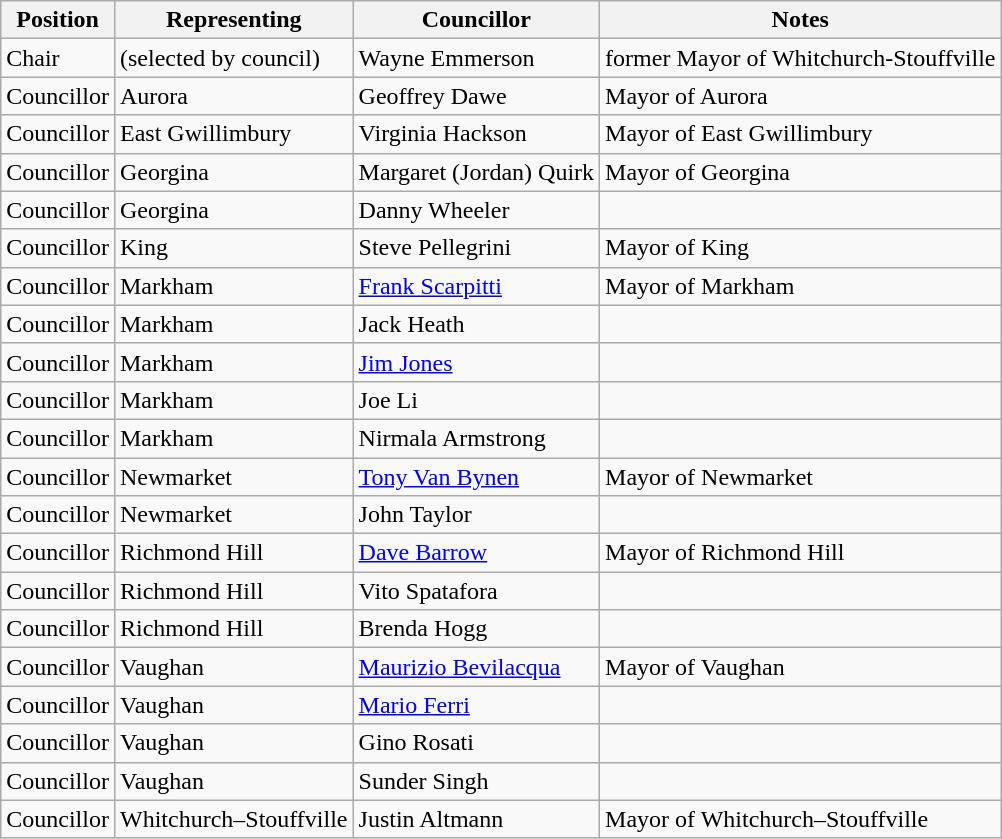<table class="wikitable">
<tr>
<th>Position</th>
<th>Representing</th>
<th>Councillor</th>
<th>Notes</th>
</tr>
<tr>
<td>Chair</td>
<td>(selected by council)</td>
<td>Wayne Emmerson</td>
<td>former Mayor of Whitchurch-Stouffville</td>
</tr>
<tr>
<td>Councillor</td>
<td>Aurora</td>
<td>Geoffrey Dawe</td>
<td>Mayor of Aurora</td>
</tr>
<tr>
<td>Councillor</td>
<td>East Gwillimbury</td>
<td>Virginia Hackson</td>
<td>Mayor of East Gwillimbury</td>
</tr>
<tr>
<td>Councillor</td>
<td>Georgina</td>
<td>Margaret (Jordan) Quirk</td>
<td>Mayor of Georgina</td>
</tr>
<tr>
<td>Councillor</td>
<td>Georgina</td>
<td>Danny Wheeler</td>
<td></td>
</tr>
<tr>
<td>Councillor</td>
<td>King</td>
<td>Steve Pellegrini</td>
<td>Mayor of King</td>
</tr>
<tr>
<td>Councillor</td>
<td>Markham</td>
<td><a href='#'>Frank Scarpitti</a></td>
<td>Mayor of Markham</td>
</tr>
<tr>
<td>Councillor</td>
<td>Markham</td>
<td>Jack Heath</td>
<td></td>
</tr>
<tr>
<td>Councillor</td>
<td>Markham</td>
<td><a href='#'>Jim Jones</a></td>
<td></td>
</tr>
<tr>
<td>Councillor</td>
<td>Markham</td>
<td>Joe Li</td>
<td></td>
</tr>
<tr>
<td>Councillor</td>
<td>Markham</td>
<td>Nirmala Armstrong</td>
<td></td>
</tr>
<tr>
<td>Councillor</td>
<td>Newmarket</td>
<td><a href='#'>Tony Van Bynen</a></td>
<td>Mayor of Newmarket</td>
</tr>
<tr>
<td>Councillor</td>
<td>Newmarket</td>
<td>John Taylor</td>
<td></td>
</tr>
<tr>
<td>Councillor</td>
<td>Richmond Hill</td>
<td><a href='#'>Dave Barrow</a></td>
<td>Mayor of Richmond Hill</td>
</tr>
<tr>
<td>Councillor</td>
<td>Richmond Hill</td>
<td>Vito Spatafora</td>
<td></td>
</tr>
<tr>
<td>Councillor</td>
<td>Richmond Hill</td>
<td>Brenda Hogg</td>
<td></td>
</tr>
<tr>
<td>Councillor</td>
<td>Vaughan</td>
<td><a href='#'>Maurizio Bevilacqua</a></td>
<td>Mayor of Vaughan</td>
</tr>
<tr>
<td>Councillor</td>
<td>Vaughan</td>
<td><a href='#'>Mario Ferri</a></td>
<td></td>
</tr>
<tr>
<td>Councillor</td>
<td>Vaughan</td>
<td>Gino Rosati</td>
<td></td>
</tr>
<tr>
<td>Councillor</td>
<td>Vaughan</td>
<td>Sunder Singh</td>
<td></td>
</tr>
<tr>
<td>Councillor</td>
<td>Whitchurch–Stouffville</td>
<td>Justin Altmann</td>
<td>Mayor of Whitchurch–Stouffville</td>
</tr>
</table>
